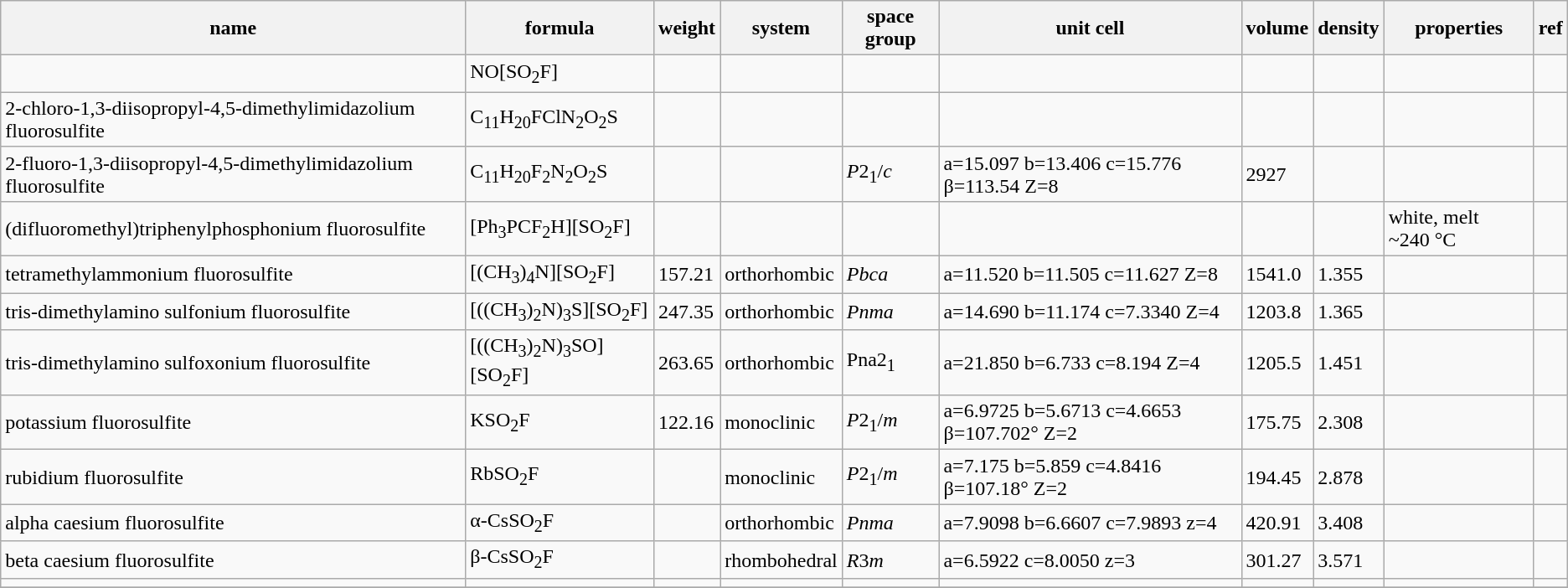<table class="wikitable">
<tr>
<th>name</th>
<th>formula</th>
<th>weight</th>
<th>system</th>
<th>space group</th>
<th>unit cell</th>
<th>volume</th>
<th>density</th>
<th>properties</th>
<th>ref</th>
</tr>
<tr>
<td></td>
<td>NO[SO<sub>2</sub>F]</td>
<td></td>
<td></td>
<td></td>
<td></td>
<td></td>
<td></td>
<td></td>
<td></td>
</tr>
<tr>
<td>2-chloro-1,3-diisopropyl-4,5-dimethylimidazolium fluorosulfite</td>
<td>C<sub>11</sub>H<sub>20</sub>FClN<sub>2</sub>O<sub>2</sub>S</td>
<td></td>
<td></td>
<td></td>
<td></td>
<td></td>
<td></td>
<td></td>
<td></td>
</tr>
<tr>
<td>2-fluoro-1,3-diisopropyl-4,5-dimethylimidazolium fluorosulfite</td>
<td>C<sub>11</sub>H<sub>20</sub>F<sub>2</sub>N<sub>2</sub>O<sub>2</sub>S</td>
<td></td>
<td></td>
<td><em>P</em>2<sub>1</sub>/<em>c</em></td>
<td>a=15.097 b=13.406 c=15.776 β=113.54 Z=8</td>
<td>2927</td>
<td></td>
<td></td>
<td></td>
</tr>
<tr>
<td>(difluoromethyl)triphenylphosphonium fluorosulfite</td>
<td>[Ph<sub>3</sub>PCF<sub>2</sub>H][SO<sub>2</sub>F]</td>
<td></td>
<td></td>
<td></td>
<td></td>
<td></td>
<td></td>
<td>white, melt ~240 °C</td>
<td></td>
</tr>
<tr>
<td>tetramethylammonium fluorosulfite</td>
<td>[(CH<sub>3</sub>)<sub>4</sub>N][SO<sub>2</sub>F]</td>
<td>157.21</td>
<td>orthorhombic</td>
<td><em>Pbca</em></td>
<td>a=11.520 b=11.505 c=11.627 Z=8</td>
<td>1541.0</td>
<td>1.355</td>
<td></td>
<td></td>
</tr>
<tr>
<td>tris-dimethylamino sulfonium fluorosulfite</td>
<td>[((CH<sub>3</sub>)<sub>2</sub>N)<sub>3</sub>S][SO<sub>2</sub>F]</td>
<td>247.35</td>
<td>orthorhombic</td>
<td><em>Pnma</em></td>
<td>a=14.690 b=11.174 c=7.3340 Z=4</td>
<td>1203.8</td>
<td>1.365</td>
<td></td>
<td></td>
</tr>
<tr>
<td>tris-dimethylamino sulfoxonium fluorosulfite</td>
<td>[((CH<sub>3</sub>)<sub>2</sub>N)<sub>3</sub>SO][SO<sub>2</sub>F]</td>
<td>263.65</td>
<td>orthorhombic</td>
<td>Pna2<sub>1</sub></td>
<td>a=21.850 b=6.733 c=8.194 Z=4</td>
<td>1205.5</td>
<td>1.451</td>
<td></td>
<td></td>
</tr>
<tr>
<td>potassium fluorosulfite</td>
<td>KSO<sub>2</sub>F</td>
<td>122.16</td>
<td>monoclinic</td>
<td><em>P</em>2<sub>1</sub>/<em>m</em></td>
<td>a=6.9725 b=5.6713 c=4.6653 β=107.702° Z=2</td>
<td>175.75</td>
<td>2.308</td>
<td></td>
<td></td>
</tr>
<tr>
<td>rubidium fluorosulfite</td>
<td>RbSO<sub>2</sub>F</td>
<td></td>
<td>monoclinic</td>
<td><em>P</em>2<sub>1</sub>/<em>m</em></td>
<td>a=7.175 b=5.859 c=4.8416 β=107.18° Z=2</td>
<td>194.45</td>
<td>2.878</td>
<td></td>
<td></td>
</tr>
<tr>
<td>alpha caesium fluorosulfite</td>
<td>α-CsSO<sub>2</sub>F</td>
<td></td>
<td>orthorhombic</td>
<td><em>Pnma</em></td>
<td>a=7.9098 b=6.6607 c=7.9893 z=4</td>
<td>420.91</td>
<td>3.408</td>
<td></td>
<td></td>
</tr>
<tr>
<td>beta caesium fluorosulfite</td>
<td>β-CsSO<sub>2</sub>F</td>
<td></td>
<td>rhombohedral</td>
<td><em>R</em>3<em>m</em></td>
<td>a=6.5922 c=8.0050 z=3</td>
<td>301.27</td>
<td>3.571</td>
<td></td>
<td></td>
</tr>
<tr>
<td></td>
<td></td>
<td></td>
<td></td>
<td></td>
<td></td>
<td></td>
<td></td>
<td></td>
<td></td>
</tr>
<tr>
</tr>
</table>
